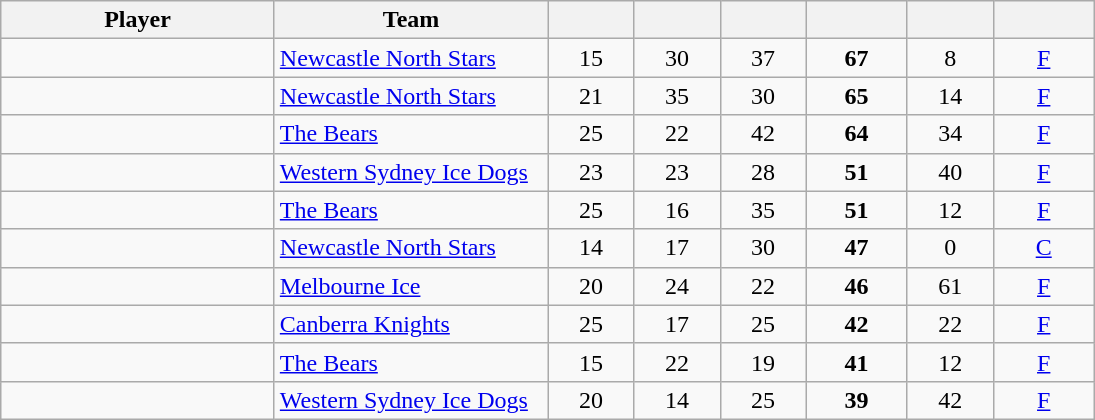<table class="wikitable sortable" style="text-align:center;">
<tr>
<th width="175px">Player</th>
<th width="175px">Team</th>
<th width="50px"></th>
<th width="50px"></th>
<th width="50px"></th>
<th width="60px"></th>
<th width="50px"></th>
<th width="60px"></th>
</tr>
<tr>
<td align="left"></td>
<td align="left"><a href='#'>Newcastle North Stars</a></td>
<td>15</td>
<td>30</td>
<td>37</td>
<td><strong>67</strong></td>
<td>8</td>
<td><a href='#'>F</a></td>
</tr>
<tr>
<td align="left"></td>
<td align="left"><a href='#'>Newcastle North Stars</a></td>
<td>21</td>
<td>35</td>
<td>30</td>
<td><strong>65</strong></td>
<td>14</td>
<td><a href='#'>F</a></td>
</tr>
<tr>
<td align="left"></td>
<td align="left"><a href='#'>The Bears</a></td>
<td>25</td>
<td>22</td>
<td>42</td>
<td><strong>64</strong></td>
<td>34</td>
<td><a href='#'>F</a></td>
</tr>
<tr>
<td align="left"></td>
<td align="left"><a href='#'>Western Sydney Ice Dogs</a></td>
<td>23</td>
<td>23</td>
<td>28</td>
<td><strong>51</strong></td>
<td>40</td>
<td><a href='#'>F</a></td>
</tr>
<tr>
<td align="left"></td>
<td align="left"><a href='#'>The Bears</a></td>
<td>25</td>
<td>16</td>
<td>35</td>
<td><strong>51</strong></td>
<td>12</td>
<td><a href='#'>F</a></td>
</tr>
<tr>
<td align="left"></td>
<td align="left"><a href='#'>Newcastle North Stars</a></td>
<td>14</td>
<td>17</td>
<td>30</td>
<td><strong>47</strong></td>
<td>0</td>
<td><a href='#'>C</a></td>
</tr>
<tr>
<td align="left"></td>
<td align="left"><a href='#'>Melbourne Ice</a></td>
<td>20</td>
<td>24</td>
<td>22</td>
<td><strong>46</strong></td>
<td>61</td>
<td><a href='#'>F</a></td>
</tr>
<tr>
<td align="left"></td>
<td align="left"><a href='#'>Canberra Knights</a></td>
<td>25</td>
<td>17</td>
<td>25</td>
<td><strong>42</strong></td>
<td>22</td>
<td><a href='#'>F</a></td>
</tr>
<tr>
<td align="left"></td>
<td align="left"><a href='#'>The Bears</a></td>
<td>15</td>
<td>22</td>
<td>19</td>
<td><strong>41</strong></td>
<td>12</td>
<td><a href='#'>F</a></td>
</tr>
<tr>
<td align="left"></td>
<td align="left"><a href='#'>Western Sydney Ice Dogs</a></td>
<td>20</td>
<td>14</td>
<td>25</td>
<td><strong>39</strong></td>
<td>42</td>
<td><a href='#'>F</a></td>
</tr>
</table>
